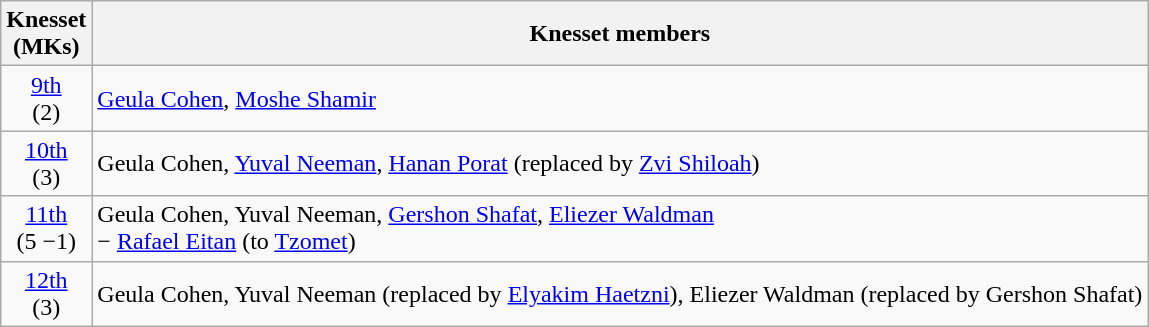<table class="wikitable" style="text-align:center;">
<tr>
<th>Knesset<br>(MKs)</th>
<th>Knesset members</th>
</tr>
<tr>
<td><a href='#'>9th</a><br>(2)</td>
<td style="text-align:left"><a href='#'>Geula Cohen</a>, <a href='#'>Moshe Shamir</a></td>
</tr>
<tr>
<td><a href='#'>10th</a><br>(3)</td>
<td style="text-align:left">Geula Cohen, <a href='#'>Yuval Neeman</a>, <a href='#'>Hanan Porat</a> (replaced by <a href='#'>Zvi Shiloah</a>)</td>
</tr>
<tr>
<td><a href='#'>11th</a><br>(5 −1)</td>
<td style="text-align:left">Geula Cohen, Yuval Neeman, <a href='#'>Gershon Shafat</a>, <a href='#'>Eliezer Waldman</a><br>− <a href='#'>Rafael Eitan</a> (to <a href='#'>Tzomet</a>)</td>
</tr>
<tr>
<td><a href='#'>12th</a><br>(3)</td>
<td style="text-align:left">Geula Cohen, Yuval Neeman (replaced by <a href='#'>Elyakim Haetzni</a>), Eliezer Waldman (replaced by Gershon Shafat)</td>
</tr>
</table>
